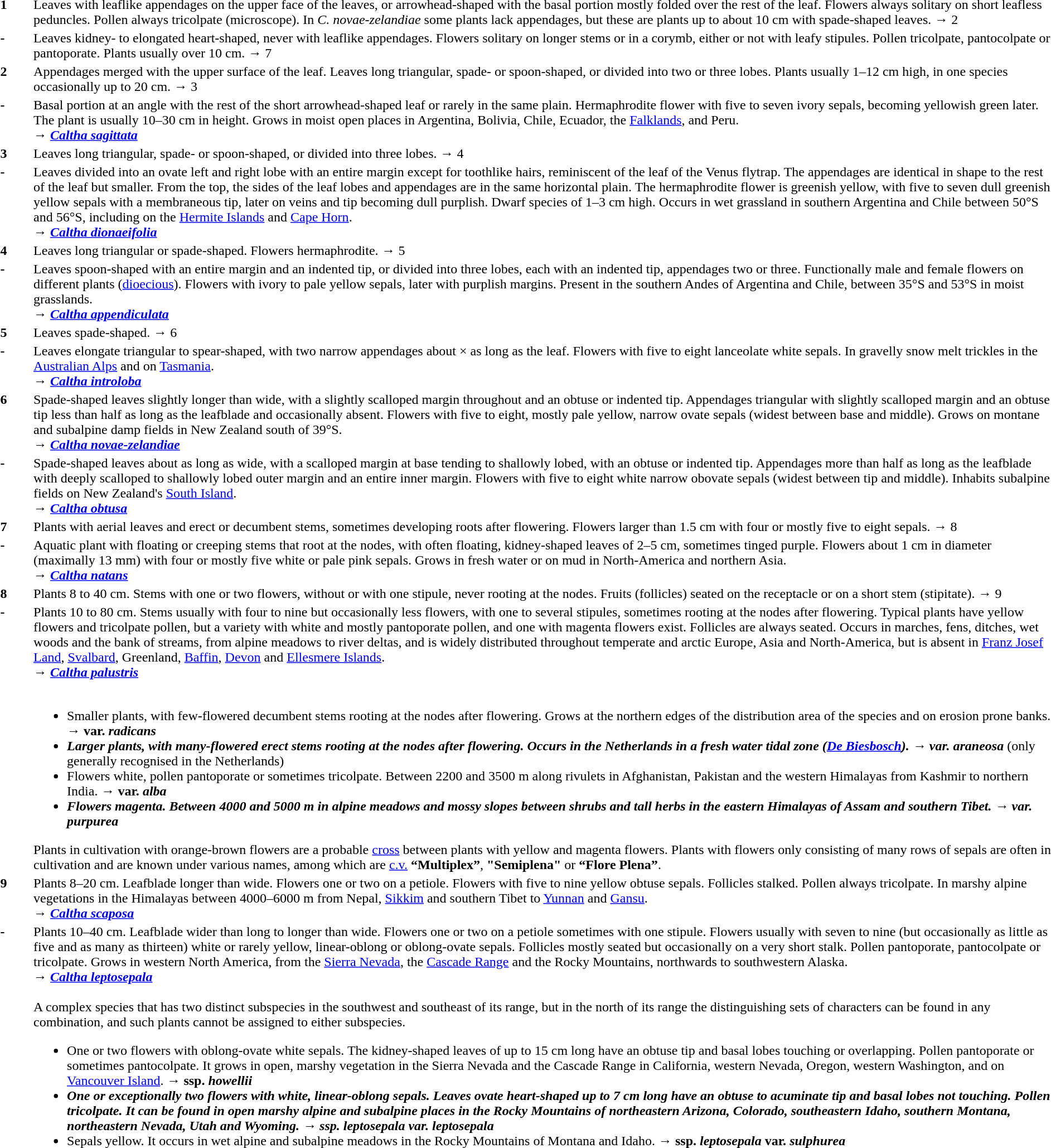<table>
<tr valign="top"  align="left">
<th scope="row" width="3%"><strong>1</strong></th>
<td width="97%">Leaves with leaflike appendages on the upper face of the leaves, or arrowhead-shaped with the basal portion mostly folded over the rest of the leaf. Flowers always solitary on short leafless peduncles. Pollen always tricolpate (microscope). In <em>C. novae-zelandiae</em> some plants lack appendages, but these are plants up to about 10 cm with spade-shaped leaves. → 2</td>
</tr>
<tr valign="top" align="left">
<th scope="row" width="3%"><strong>-</strong></th>
<td width="97%">Leaves kidney- to elongated heart-shaped, never with leaflike appendages. Flowers solitary on longer stems or in a corymb, either or not with leafy stipules. Pollen tricolpate, pantocolpate or pantoporate. Plants usually over 10 cm. → 7</td>
</tr>
<tr valign="top"  align="left">
<th scope="row" width="3%"><strong>2</strong></th>
<td width="97%">Appendages merged with the upper surface of the leaf. Leaves long triangular, spade- or spoon-shaped, or divided into two or three lobes. Plants usually 1–12 cm high, in one species occasionally up to 20 cm. → 3</td>
</tr>
<tr valign="top" align="left">
<th scope="row" width="3%"><strong>-</strong></th>
<td width="97%">Basal portion at an angle with the rest of the short arrowhead-shaped leaf or rarely in the same plain. Hermaphrodite flower with five to seven ivory sepals, becoming yellowish green later. The plant is usually 10–30 cm in height. Grows in moist open places in Argentina, Bolivia, Chile, Ecuador, the <a href='#'>Falklands</a>, and Peru.<br>→ <strong><em><a href='#'>Caltha sagittata</a></em></strong></td>
</tr>
<tr valign="top"  align="left">
<th scope="row" width="3%"><strong>3</strong></th>
<td width="97%">Leaves long triangular, spade- or spoon-shaped, or divided into three lobes. → 4</td>
</tr>
<tr valign="top" align="left">
<th scope="row" width="3%"><strong>-</strong></th>
<td width="97%">Leaves divided into an ovate left and right lobe with an entire margin except for toothlike hairs, reminiscent of the leaf of the Venus flytrap. The appendages are identical in shape to the rest of the leaf but smaller. From the top, the sides of the leaf lobes and appendages are in the same horizontal plain. The hermaphrodite flower is greenish yellow, with five to seven dull greenish yellow sepals with a membraneous tip, later on veins and tip becoming dull purplish. Dwarf species of 1–3 cm high. Occurs in wet grassland in southern Argentina and Chile between 50°S and 56°S, including on the <a href='#'>Hermite Islands</a> and <a href='#'>Cape Horn</a>.<br>→ <strong><em><a href='#'>Caltha dionaeifolia</a></em></strong></td>
</tr>
<tr valign="top"  align="left">
<th scope="row" width="3%"><strong>4</strong></th>
<td width="97%">Leaves long triangular or spade-shaped. Flowers hermaphrodite. → 5</td>
</tr>
<tr valign="top" align="left">
<th scope="row" width="3%"><strong>-</strong></th>
<td width="97%">Leaves spoon-shaped with an entire margin and an indented tip, or divided into three lobes, each with an indented tip, appendages two or three. Functionally male and female flowers on different plants (<a href='#'>dioecious</a>). Flowers with ivory to pale yellow sepals, later with purplish margins. Present in the southern Andes of Argentina and Chile, between 35°S and 53°S in moist grasslands.<br>→ <strong><em><a href='#'>Caltha appendiculata</a></em></strong></td>
</tr>
<tr valign="top"  align="left">
<th scope="row" width="3%"><strong>5</strong></th>
<td width="97%">Leaves spade-shaped. → 6</td>
</tr>
<tr valign="top" align="left">
<th scope="row" width="3%"><strong>-</strong></th>
<td width="97%">Leaves elongate triangular to spear-shaped, with two narrow appendages about × as long as the leaf. Flowers with five to eight lanceolate white sepals. In gravelly snow melt trickles in the <a href='#'>Australian Alps</a> and on <a href='#'>Tasmania</a>.<br>→ <strong><em><a href='#'>Caltha introloba</a></em></strong></td>
</tr>
<tr valign="top"  align="left">
<th scope="row" width="3%"><strong>6</strong></th>
<td width="97%">Spade-shaped leaves slightly longer than wide, with a slightly scalloped margin throughout and an obtuse or indented tip. Appendages triangular with slightly scalloped margin and an obtuse tip less than half as long as the leafblade and occasionally absent. Flowers with five to eight, mostly pale yellow, narrow ovate sepals (widest between base and middle). Grows on montane and subalpine damp fields in New Zealand south of 39°S.<br>→ <strong><em><a href='#'>Caltha novae-zelandiae</a></em></strong></td>
</tr>
<tr valign="top" align="left">
<th scope="row" width="3%"><strong>-</strong></th>
<td width="97%">Spade-shaped leaves about as long as wide, with a scalloped margin at base tending to shallowly lobed, with an obtuse or indented tip. Appendages more than half as long as the leafblade with deeply scalloped to shallowly lobed outer margin and an entire inner margin. Flowers with five to eight white narrow obovate sepals (widest between tip and middle). Inhabits subalpine fields on New Zealand's <a href='#'>South Island</a>.<br>→ <strong><em><a href='#'>Caltha obtusa</a></em></strong></td>
</tr>
<tr valign="top"  align="left">
<th scope="row" width="3%"><strong>7</strong></th>
<td width="97%">Plants with aerial leaves and erect or decumbent stems, sometimes developing roots after flowering. Flowers larger than 1.5 cm with four or mostly five to eight sepals. → 8</td>
</tr>
<tr valign="top" align="left">
<th scope="row" width="3%"><strong>-</strong></th>
<td width="97%">Aquatic plant with floating or creeping stems that root at the nodes, with often floating, kidney-shaped leaves of 2–5 cm, sometimes tinged purple. Flowers about 1 cm in diameter (maximally 13 mm) with four or mostly five white or pale pink sepals. Grows in fresh water or on mud in North-America and northern Asia.<br>→ <strong><em><a href='#'>Caltha natans</a></em></strong></td>
</tr>
<tr valign="top"  align="left">
<th scope="row" width="3%"><strong>8</strong></th>
<td width="97%">Plants 8 to 40 cm. Stems with one or two flowers, without or with one stipule, never rooting at the nodes. Fruits (follicles) seated on the receptacle or on a short stem (stipitate). → 9</td>
</tr>
<tr valign="top" align="left">
<th scope="row" width="3%"><strong>-</strong></th>
<td width="97%">Plants 10 to 80 cm. Stems usually with four to nine but occasionally less flowers, with one to several stipules, sometimes rooting at the nodes after flowering. Typical plants have yellow flowers and tricolpate pollen, but a variety with white and mostly pantoporate pollen, and one with magenta flowers exist. Follicles are always seated. Occurs in marches, fens, ditches, wet woods and the bank of streams, from alpine meadows to river deltas, and is widely distributed throughout temperate and arctic Europe, Asia and North-America, but is absent in <a href='#'>Franz Josef Land</a>, <a href='#'>Svalbard</a>, Greenland, <a href='#'>Baffin</a>, <a href='#'>Devon</a> and <a href='#'>Ellesmere Islands</a>.<br>→ <strong><em><a href='#'>Caltha palustris</a></em></strong> <br><br><ul><li>Smaller plants, with few-flowered decumbent stems rooting at the nodes after flowering. Grows at the northern edges of the distribution area of the species and on erosion prone banks. → <strong>var. <em>radicans<strong><em></li><li>Larger plants, with many-flowered erect stems rooting at the nodes after flowering. Occurs in the Netherlands in a fresh water tidal zone (<a href='#'>De Biesbosch</a>). → </strong>var. </em>araneosa</em></strong> (only generally recognised in the Netherlands)</li><li>Flowers white, pollen pantoporate or sometimes tricolpate. Between 2200 and 3500 m along rivulets in Afghanistan, Pakistan and the western Himalayas from Kashmir to northern India. → <strong>var. <em>alba<strong><em></li><li>Flowers magenta. Between 4000 and 5000 m in alpine meadows and mossy slopes between shrubs and tall herbs in the eastern Himalayas of Assam and southern Tibet. → </strong>var. </em>purpurea</em></strong></li></ul>Plants in cultivation with orange-brown flowers are a probable <a href='#'>cross</a> between plants with yellow and magenta flowers. Plants with flowers only consisting of many rows of sepals are often in cultivation and are known under various names, among which are <a href='#'>c.v.</a> <strong>“Multiplex”</strong>, <strong>"Semiplena"</strong> or <strong>“Flore Plena”</strong>.</td>
</tr>
<tr valign="top"  align="left">
<th scope="row" width="3%"><strong>9</strong></th>
<td width="97%">Plants 8–20 cm. Leafblade longer than wide. Flowers one or two on a petiole. Flowers with five to nine yellow obtuse sepals. Follicles stalked. Pollen always tricolpate. In marshy alpine vegetations in the Himalayas between 4000–6000 m from Nepal, <a href='#'>Sikkim</a> and southern Tibet to <a href='#'>Yunnan</a> and <a href='#'>Gansu</a>.<br>→ <strong><em><a href='#'>Caltha scaposa</a></em></strong></td>
</tr>
<tr valign="top" align="left">
<th scope="row" width="3%"><strong>-</strong></th>
<td width="97%">Plants 10–40 cm. Leafblade wider than long to longer than wide. Flowers one or two on a petiole sometimes with one stipule. Flowers usually with seven to nine (but occasionally as little as five and as many as thirteen) white or rarely yellow, linear-oblong or oblong-ovate sepals. Follicles mostly seated but occasionally on a very short stalk. Pollen pantoporate, pantocolpate or tricolpate. Grows in western North America, from the <a href='#'>Sierra Nevada</a>, the <a href='#'>Cascade Range</a> and the Rocky Mountains, northwards to southwestern Alaska.<br>→ <strong><em><a href='#'>Caltha leptosepala</a></em></strong><br><br>A complex species that has two distinct subspecies in the southwest and southeast of its range, but in the north of its range the distinguishing sets of characters can be found in any combination, and such plants cannot be assigned to either subspecies.<ul><li>One or two flowers with oblong-ovate white sepals. The kidney-shaped leaves of up to 15 cm long have an obtuse tip and basal lobes touching or overlapping. Pollen pantoporate or sometimes pantocolpate. It grows in open, marshy vegetation in the Sierra Nevada and the Cascade Range in California, western Nevada, Oregon, western Washington, and on <a href='#'>Vancouver Island</a>. → <strong>ssp. <em>howellii<strong><em></li><li>One or exceptionally two flowers with white, linear-oblong sepals. Leaves ovate heart-shaped up to 7 cm long have an obtuse to acuminate tip and basal lobes not touching. Pollen tricolpate. It can be found in open marshy alpine and subalpine places in the Rocky Mountains of northeastern Arizona, Colorado, southeastern Idaho, southern Montana, northeastern Nevada, Utah and Wyoming. → </strong>ssp. </em>leptosepala<em> var. </em>leptosepala</em></strong></li><li>Sepals yellow. It occurs in wet alpine and subalpine meadows in the Rocky Mountains of Montana and Idaho. → <strong>ssp. <em>leptosepala</em> var. <em>sulphurea<strong><em></li></ul></td>
</tr>
</table>
